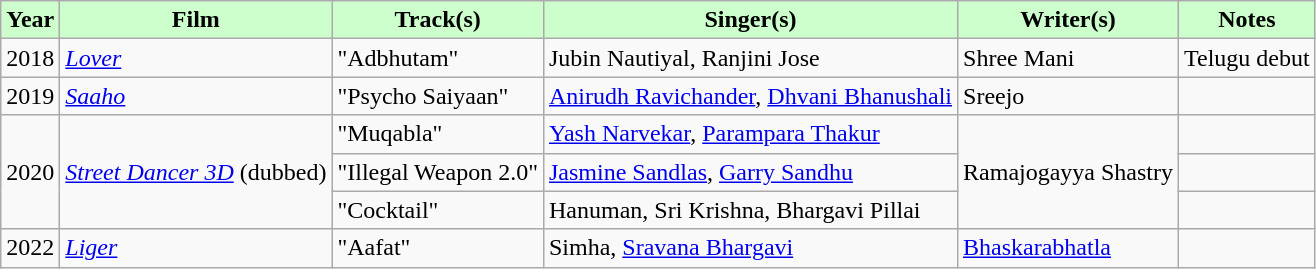<table class="wikitable sortable">
<tr style="background:#cfc; text-align:center;">
<td><strong>Year</strong></td>
<td><strong>Film</strong></td>
<td><strong>Track(s)</strong></td>
<td><strong>Singer(s)</strong></td>
<td><strong>Writer(s)</strong></td>
<td><strong>Notes</strong></td>
</tr>
<tr>
<td>2018</td>
<td><em><a href='#'>Lover</a></em></td>
<td>"Adbhutam"</td>
<td>Jubin Nautiyal, Ranjini Jose</td>
<td>Shree Mani</td>
<td>Telugu debut</td>
</tr>
<tr>
<td>2019</td>
<td><em><a href='#'>Saaho</a></em></td>
<td>"Psycho Saiyaan"</td>
<td><a href='#'>Anirudh Ravichander</a>, <a href='#'>Dhvani Bhanushali</a></td>
<td>Sreejo</td>
<td></td>
</tr>
<tr>
<td rowspan="3">2020</td>
<td rowspan="3"><em><a href='#'>Street Dancer 3D</a></em> (dubbed)</td>
<td>"Muqabla"</td>
<td><a href='#'>Yash Narvekar</a>, <a href='#'>Parampara Thakur</a></td>
<td rowspan="3">Ramajogayya Shastry</td>
<td></td>
</tr>
<tr>
<td>"Illegal Weapon 2.0"</td>
<td><a href='#'>Jasmine Sandlas</a>, <a href='#'>Garry Sandhu</a></td>
<td></td>
</tr>
<tr>
<td>"Cocktail"</td>
<td>Hanuman, Sri Krishna, Bhargavi Pillai</td>
<td></td>
</tr>
<tr>
<td>2022</td>
<td><em><a href='#'>Liger</a></em></td>
<td>"Aafat"</td>
<td>Simha, <a href='#'>Sravana Bhargavi</a></td>
<td><a href='#'>Bhaskarabhatla</a></td>
<td></td>
</tr>
</table>
